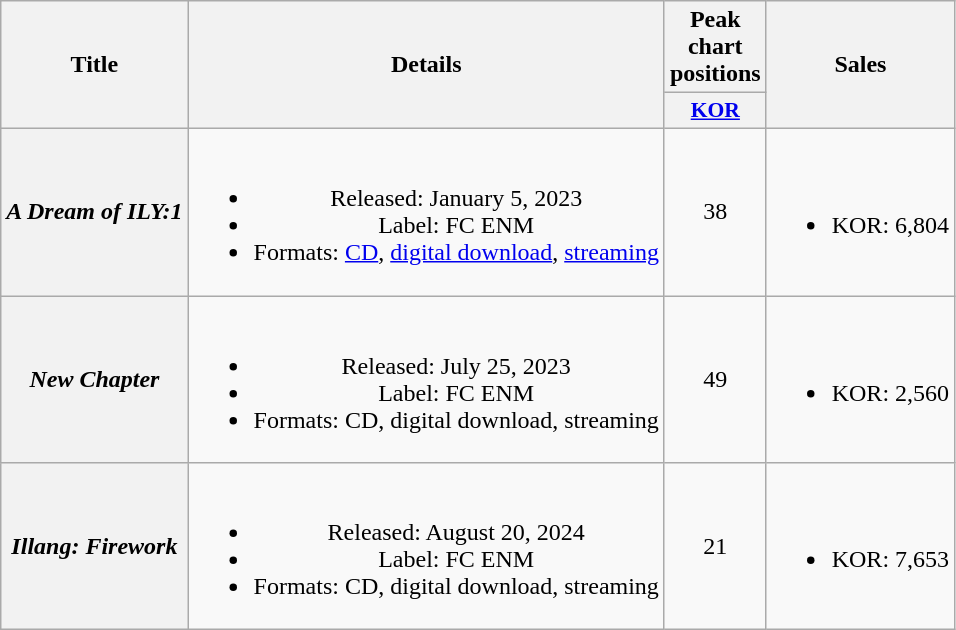<table class="wikitable plainrowheaders" style="text-align:center">
<tr>
<th rowspan="2" scope="col">Title</th>
<th rowspan="2" scope="col">Details</th>
<th scope="col">Peak chart<br>positions</th>
<th rowspan="2" scope="col">Sales</th>
</tr>
<tr>
<th scope="col" style="font-size:90%; width:2.5em"><a href='#'>KOR</a><br></th>
</tr>
<tr>
<th scope="row"><em>A Dream of ILY:1</em></th>
<td><br><ul><li>Released: January 5, 2023</li><li>Label: FC ENM</li><li>Formats: <a href='#'>CD</a>, <a href='#'>digital download</a>, <a href='#'>streaming</a></li></ul></td>
<td>38</td>
<td><br><ul><li>KOR: 6,804</li></ul></td>
</tr>
<tr>
<th scope="row"><em>New Chapter</em></th>
<td><br><ul><li>Released: July 25, 2023</li><li>Label: FC ENM</li><li>Formats: CD, digital download, streaming</li></ul></td>
<td>49</td>
<td><br><ul><li>KOR: 2,560</li></ul></td>
</tr>
<tr>
<th scope="row"><em>Illang: Firework</em></th>
<td><br><ul><li>Released: August 20, 2024</li><li>Label: FC ENM</li><li>Formats: CD, digital download, streaming</li></ul></td>
<td>21</td>
<td><br><ul><li>KOR: 7,653</li></ul></td>
</tr>
</table>
